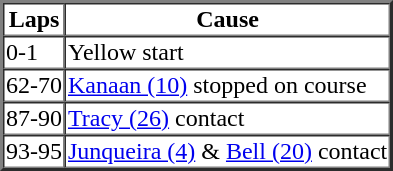<table border=2 cellspacing=0>
<tr>
<th>Laps</th>
<th>Cause</th>
</tr>
<tr>
<td>0-1</td>
<td>Yellow start</td>
</tr>
<tr>
<td>62-70</td>
<td><a href='#'>Kanaan (10)</a> stopped on course</td>
</tr>
<tr>
<td>87-90</td>
<td><a href='#'>Tracy (26)</a> contact</td>
</tr>
<tr>
<td>93-95</td>
<td><a href='#'>Junqueira (4)</a> & <a href='#'>Bell (20)</a> contact</td>
</tr>
</table>
